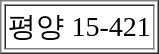<table border="1">
<tr ---- size="40">
<td style="background:white; font-size: 14pt; font-family: Gill Sans; color: black">평양 15-421</td>
</tr>
</table>
